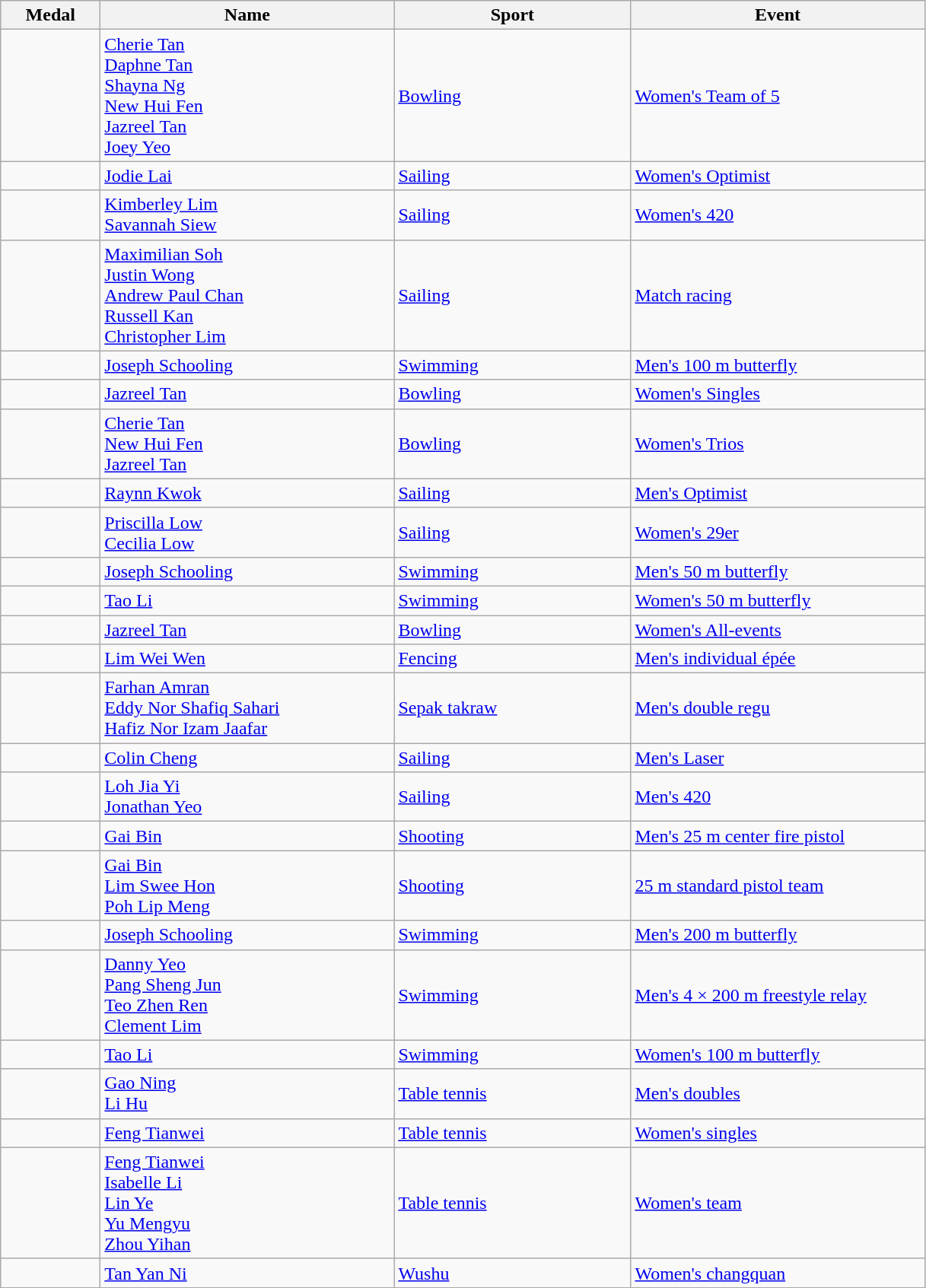<table class="wikitable sortable" style="font-size:100%">
<tr>
<th width="80">Medal</th>
<th width="250">Name</th>
<th width="200">Sport</th>
<th width="250">Event</th>
</tr>
<tr>
<td></td>
<td><a href='#'>Cherie Tan</a><br><a href='#'>Daphne Tan</a><br><a href='#'>Shayna Ng</a><br><a href='#'>New Hui Fen</a><br><a href='#'>Jazreel Tan</a><br><a href='#'>Joey Yeo</a></td>
<td><a href='#'>Bowling</a></td>
<td><a href='#'>Women's Team of 5</a></td>
</tr>
<tr>
<td></td>
<td><a href='#'>Jodie Lai</a></td>
<td><a href='#'>Sailing</a></td>
<td><a href='#'>Women's Optimist</a></td>
</tr>
<tr>
<td></td>
<td><a href='#'>Kimberley Lim</a><br><a href='#'>Savannah Siew</a></td>
<td><a href='#'>Sailing</a></td>
<td><a href='#'>Women's 420</a></td>
</tr>
<tr>
<td></td>
<td><a href='#'>Maximilian Soh</a><br><a href='#'>Justin Wong</a><br><a href='#'>Andrew Paul Chan</a><br><a href='#'>Russell Kan</a><br><a href='#'>Christopher Lim</a></td>
<td><a href='#'>Sailing</a></td>
<td><a href='#'>Match racing</a></td>
</tr>
<tr>
<td></td>
<td><a href='#'>Joseph Schooling</a></td>
<td><a href='#'>Swimming</a></td>
<td><a href='#'>Men's 100 m butterfly</a></td>
</tr>
<tr>
<td></td>
<td><a href='#'>Jazreel Tan</a></td>
<td><a href='#'>Bowling</a></td>
<td><a href='#'>Women's Singles</a></td>
</tr>
<tr>
<td></td>
<td><a href='#'>Cherie Tan</a><br><a href='#'>New Hui Fen</a><br><a href='#'>Jazreel Tan</a></td>
<td><a href='#'>Bowling</a></td>
<td><a href='#'>Women's Trios</a></td>
</tr>
<tr>
<td></td>
<td><a href='#'>Raynn Kwok</a></td>
<td><a href='#'>Sailing</a></td>
<td><a href='#'>Men's Optimist</a></td>
</tr>
<tr>
<td></td>
<td><a href='#'>Priscilla Low</a><br><a href='#'>Cecilia Low</a></td>
<td><a href='#'>Sailing</a></td>
<td><a href='#'>Women's 29er</a></td>
</tr>
<tr>
<td></td>
<td><a href='#'>Joseph Schooling</a></td>
<td><a href='#'>Swimming</a></td>
<td><a href='#'>Men's 50 m butterfly</a></td>
</tr>
<tr>
<td></td>
<td><a href='#'>Tao Li</a></td>
<td><a href='#'>Swimming</a></td>
<td><a href='#'>Women's 50 m butterfly</a></td>
</tr>
<tr>
<td></td>
<td><a href='#'>Jazreel Tan</a></td>
<td><a href='#'>Bowling</a></td>
<td><a href='#'>Women's All-events</a></td>
</tr>
<tr>
<td></td>
<td><a href='#'>Lim Wei Wen</a></td>
<td><a href='#'>Fencing</a></td>
<td><a href='#'>Men's individual épée</a></td>
</tr>
<tr>
<td></td>
<td><a href='#'>Farhan Amran</a><br><a href='#'>Eddy Nor Shafiq Sahari</a><br><a href='#'>Hafiz Nor Izam Jaafar</a></td>
<td><a href='#'>Sepak takraw</a></td>
<td><a href='#'>Men's double regu</a></td>
</tr>
<tr>
<td></td>
<td><a href='#'>Colin Cheng</a></td>
<td><a href='#'>Sailing</a></td>
<td><a href='#'>Men's Laser</a></td>
</tr>
<tr>
<td></td>
<td><a href='#'>Loh Jia Yi</a><br><a href='#'>Jonathan Yeo</a></td>
<td><a href='#'>Sailing</a></td>
<td><a href='#'>Men's 420</a></td>
</tr>
<tr>
<td></td>
<td><a href='#'>Gai Bin</a></td>
<td><a href='#'>Shooting</a></td>
<td><a href='#'>Men's 25 m center fire pistol</a></td>
</tr>
<tr>
<td></td>
<td><a href='#'>Gai Bin</a><br><a href='#'>Lim Swee Hon</a><br><a href='#'>Poh Lip Meng</a></td>
<td><a href='#'>Shooting</a></td>
<td><a href='#'>25 m standard pistol team</a></td>
</tr>
<tr>
<td></td>
<td><a href='#'>Joseph Schooling</a></td>
<td><a href='#'>Swimming</a></td>
<td><a href='#'>Men's 200 m butterfly</a></td>
</tr>
<tr>
<td></td>
<td><a href='#'>Danny Yeo</a><br><a href='#'>Pang Sheng Jun</a><br><a href='#'>Teo Zhen Ren</a><br><a href='#'>Clement Lim</a></td>
<td><a href='#'>Swimming</a></td>
<td><a href='#'>Men's  4 × 200 m freestyle relay</a></td>
</tr>
<tr>
<td></td>
<td><a href='#'>Tao Li</a></td>
<td><a href='#'>Swimming</a></td>
<td><a href='#'>Women's 100 m butterfly</a></td>
</tr>
<tr>
<td></td>
<td><a href='#'>Gao Ning</a><br><a href='#'>Li Hu</a></td>
<td><a href='#'>Table tennis</a></td>
<td><a href='#'>Men's doubles</a></td>
</tr>
<tr>
<td></td>
<td><a href='#'>Feng Tianwei</a></td>
<td><a href='#'>Table tennis</a></td>
<td><a href='#'>Women's singles</a></td>
</tr>
<tr>
<td></td>
<td><a href='#'>Feng Tianwei</a><br><a href='#'>Isabelle Li</a><br><a href='#'>Lin Ye</a><br><a href='#'>Yu Mengyu</a><br><a href='#'>Zhou Yihan</a></td>
<td><a href='#'>Table tennis</a></td>
<td><a href='#'>Women's team</a></td>
</tr>
<tr>
<td></td>
<td><a href='#'>Tan Yan Ni</a></td>
<td><a href='#'>Wushu</a></td>
<td><a href='#'>Women's changquan</a></td>
</tr>
</table>
